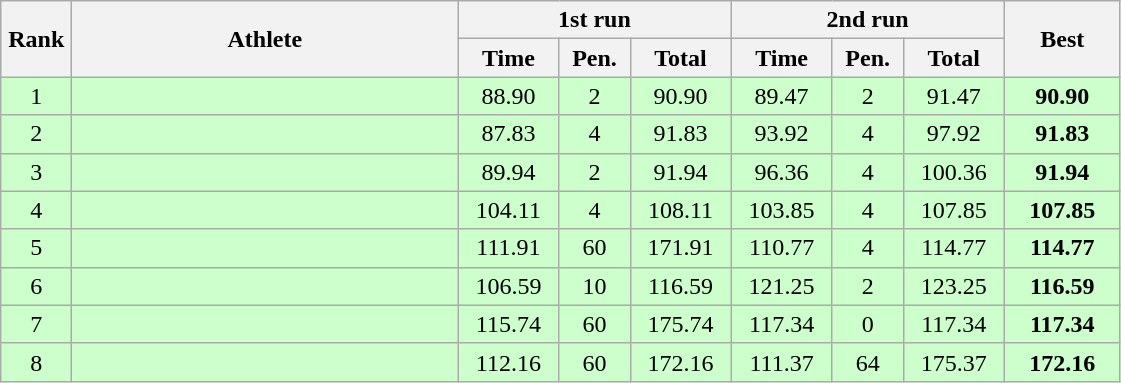<table class=wikitable style="text-align:center">
<tr>
<th rowspan=2 width=40>Rank</th>
<th rowspan=2 width=250>Athlete</th>
<th colspan=3>1st run</th>
<th colspan=3>2nd run</th>
<th rowspan=2 width=70>Best</th>
</tr>
<tr>
<th width=60>Time</th>
<th width=40>Pen.</th>
<th width=60>Total</th>
<th width=60>Time</th>
<th width=40>Pen.</th>
<th width=60>Total</th>
</tr>
<tr bgcolor="ccffcc">
<td>1</td>
<td align=left></td>
<td>88.90</td>
<td>2</td>
<td>90.90</td>
<td>89.47</td>
<td>2</td>
<td>91.47</td>
<td><strong>90.90</strong></td>
</tr>
<tr bgcolor="ccffcc">
<td>2</td>
<td align=left></td>
<td>87.83</td>
<td>4</td>
<td>91.83</td>
<td>93.92</td>
<td>4</td>
<td>97.92</td>
<td><strong>91.83</strong></td>
</tr>
<tr bgcolor="ccffcc">
<td>3</td>
<td align=left></td>
<td>89.94</td>
<td>2</td>
<td>91.94</td>
<td>96.36</td>
<td>4</td>
<td>100.36</td>
<td><strong>91.94</strong></td>
</tr>
<tr bgcolor="ccffcc">
<td>4</td>
<td align=left></td>
<td>104.11</td>
<td>4</td>
<td>108.11</td>
<td>103.85</td>
<td>4</td>
<td>107.85</td>
<td><strong>107.85</strong></td>
</tr>
<tr bgcolor="ccffcc">
<td>5</td>
<td align=left></td>
<td>111.91</td>
<td>60</td>
<td>171.91</td>
<td>110.77</td>
<td>4</td>
<td>114.77</td>
<td><strong>114.77</strong></td>
</tr>
<tr bgcolor="ccffcc">
<td>6</td>
<td align=left></td>
<td>106.59</td>
<td>10</td>
<td>116.59</td>
<td>121.25</td>
<td>2</td>
<td>123.25</td>
<td><strong>116.59</strong></td>
</tr>
<tr bgcolor="ccffcc">
<td>7</td>
<td align=left></td>
<td>115.74</td>
<td>60</td>
<td>175.74</td>
<td>117.34</td>
<td>0</td>
<td>117.34</td>
<td><strong>117.34</strong></td>
</tr>
<tr bgcolor="ccffcc">
<td>8</td>
<td align=left></td>
<td>112.16</td>
<td>60</td>
<td>172.16</td>
<td>111.37</td>
<td>64</td>
<td>175.37</td>
<td><strong>172.16</strong></td>
</tr>
</table>
